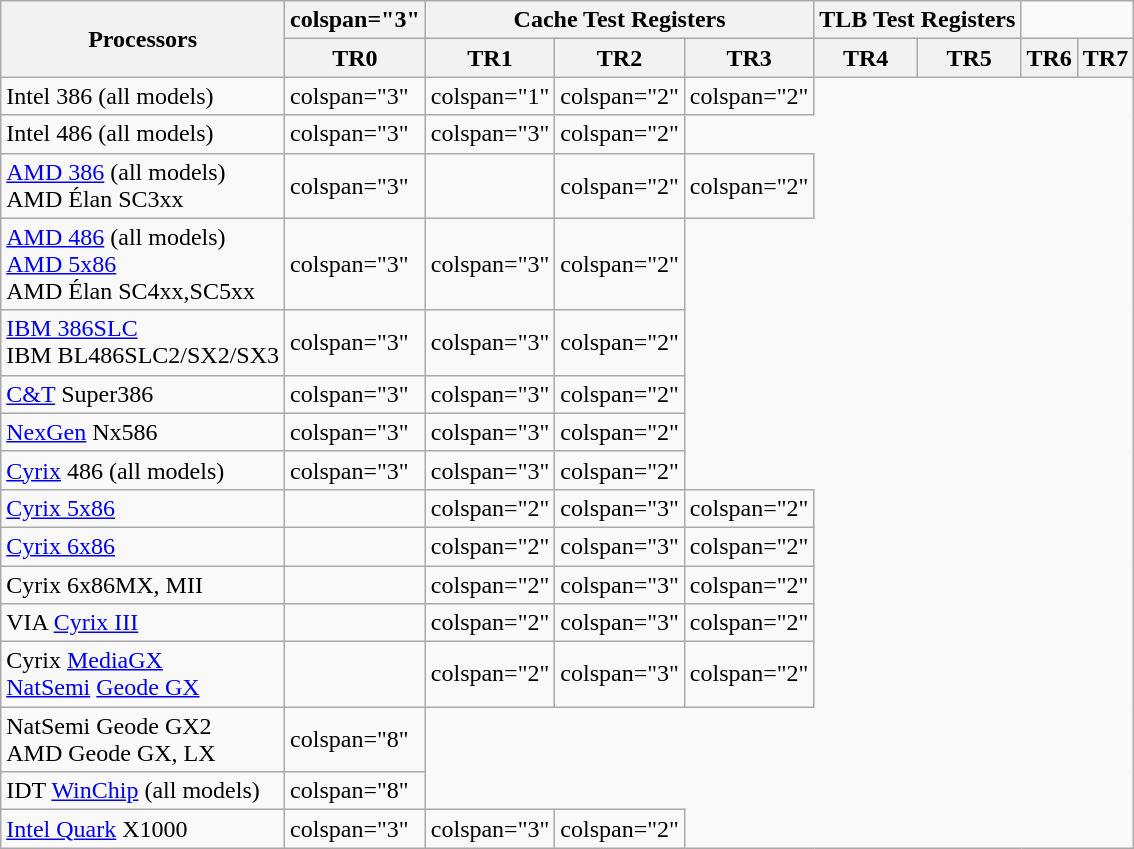<table class="wikitable">
<tr>
<th rowspan="2">Processors</th>
<th>colspan="3" </th>
<th colspan="3">Cache Test Registers</th>
<th colspan="2">TLB Test Registers</th>
</tr>
<tr>
<th>TR0</th>
<th>TR1</th>
<th>TR2</th>
<th>TR3</th>
<th>TR4</th>
<th>TR5</th>
<th>TR6</th>
<th>TR7</th>
</tr>
<tr>
<td>Intel 386 (all models)</td>
<td>colspan="3" </td>
<td>colspan="1" </td>
<td>colspan="2" </td>
<td>colspan="2" </td>
</tr>
<tr>
<td>Intel 486 (all models)</td>
<td>colspan="3" </td>
<td>colspan="3" </td>
<td>colspan="2" </td>
</tr>
<tr>
<td><a href='#'>AMD 386</a> (all models)<br>AMD Élan SC3xx</td>
<td>colspan="3" </td>
<td></td>
<td>colspan="2" </td>
<td>colspan="2" </td>
</tr>
<tr>
<td><a href='#'>AMD 486</a> (all models)<br><a href='#'>AMD 5x86</a><br>AMD Élan SC4xx,SC5xx</td>
<td>colspan="3" </td>
<td>colspan="3" </td>
<td>colspan="2" </td>
</tr>
<tr>
<td><a href='#'>IBM 386SLC</a><br>IBM BL486SLC2/SX2/SX3</td>
<td>colspan="3" </td>
<td>colspan="3" </td>
<td>colspan="2" </td>
</tr>
<tr>
<td><a href='#'>C&T</a> Super386</td>
<td>colspan="3" </td>
<td>colspan="3" </td>
<td>colspan="2" </td>
</tr>
<tr>
<td><a href='#'>NexGen</a> Nx586</td>
<td>colspan="3" </td>
<td>colspan="3" </td>
<td>colspan="2" </td>
</tr>
<tr>
<td><a href='#'>Cyrix</a> 486 (all models)</td>
<td>colspan="3" </td>
<td>colspan="3" </td>
<td>colspan="2" </td>
</tr>
<tr>
<td><a href='#'>Cyrix 5x86</a></td>
<td></td>
<td>colspan="2" </td>
<td>colspan="3" </td>
<td>colspan="2" </td>
</tr>
<tr>
<td><a href='#'>Cyrix 6x86</a></td>
<td></td>
<td>colspan="2" </td>
<td>colspan="3" </td>
<td>colspan="2" </td>
</tr>
<tr>
<td>Cyrix 6x86MX, MII</td>
<td></td>
<td>colspan="2" </td>
<td>colspan="3" </td>
<td>colspan="2" </td>
</tr>
<tr>
<td>VIA <a href='#'>Cyrix III</a></td>
<td></td>
<td>colspan="2" </td>
<td>colspan="3" </td>
<td>colspan="2" </td>
</tr>
<tr>
<td>Cyrix <a href='#'>MediaGX</a><br><a href='#'>NatSemi</a> <a href='#'>Geode GX</a></td>
<td></td>
<td>colspan="2" </td>
<td>colspan="3" </td>
<td>colspan="2" </td>
</tr>
<tr>
<td>NatSemi Geode GX2<br>AMD Geode GX, LX</td>
<td>colspan="8" </td>
</tr>
<tr>
<td>IDT <a href='#'>WinChip</a> (all models)</td>
<td>colspan="8" </td>
</tr>
<tr>
<td><a href='#'>Intel Quark</a> X1000</td>
<td>colspan="3" </td>
<td>colspan="3" </td>
<td>colspan="2" </td>
</tr>
</table>
